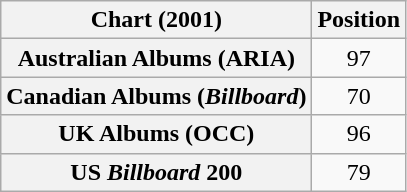<table class="wikitable sortable plainrowheaders" style="text-align:center">
<tr>
<th scope="col">Chart (2001)</th>
<th scope="col">Position</th>
</tr>
<tr>
<th scope="row">Australian Albums (ARIA)</th>
<td>97</td>
</tr>
<tr>
<th scope="row">Canadian Albums (<em>Billboard</em>)</th>
<td align="center">70</td>
</tr>
<tr>
<th scope="row">UK Albums (OCC)</th>
<td>96</td>
</tr>
<tr>
<th scope="row">US <em>Billboard</em> 200</th>
<td>79</td>
</tr>
</table>
